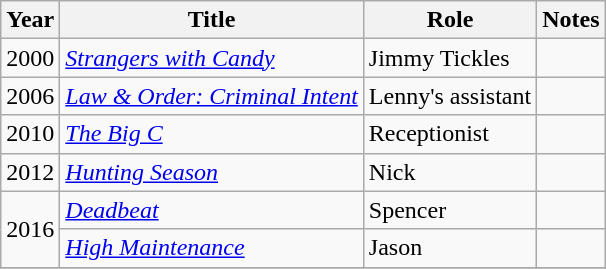<table class="wikitable sortable">
<tr>
<th>Year</th>
<th>Title</th>
<th>Role</th>
<th class="unsortable">Notes</th>
</tr>
<tr>
<td>2000</td>
<td><em><a href='#'>Strangers with Candy</a></em></td>
<td>Jimmy Tickles</td>
<td></td>
</tr>
<tr>
<td>2006</td>
<td><em><a href='#'>Law & Order: Criminal Intent</a></em></td>
<td>Lenny's assistant</td>
<td></td>
</tr>
<tr>
<td>2010</td>
<td><em><a href='#'>The Big C</a></em></td>
<td>Receptionist</td>
<td></td>
</tr>
<tr>
<td>2012</td>
<td><em><a href='#'>Hunting Season</a></em></td>
<td>Nick</td>
<td></td>
</tr>
<tr>
<td rowspan="2">2016</td>
<td><em><a href='#'>Deadbeat</a></em></td>
<td>Spencer</td>
<td></td>
</tr>
<tr>
<td><em><a href='#'>High Maintenance</a></em></td>
<td>Jason</td>
<td></td>
</tr>
<tr>
</tr>
</table>
